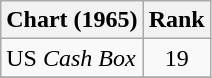<table class="wikitable">
<tr>
<th align="left">Chart (1965)</th>
<th style="text-align:center;">Rank</th>
</tr>
<tr>
<td>US <em>Cash Box</em></td>
<td style="text-align:center;">19</td>
</tr>
<tr>
</tr>
</table>
